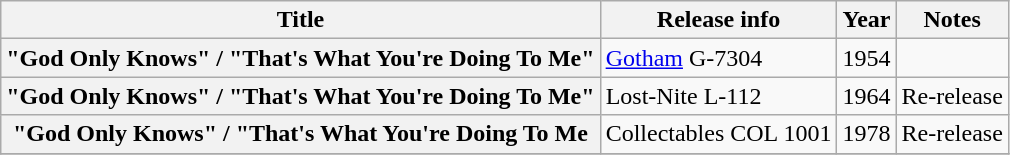<table class="wikitable plainrowheaders sortable">
<tr>
<th scope="col">Title</th>
<th scope="col">Release info</th>
<th scope="col">Year</th>
<th scope="col" class="unsortable">Notes</th>
</tr>
<tr>
<th scope="row">"God Only Knows" / "That's What You're Doing To Me"</th>
<td><a href='#'>Gotham</a> G-7304</td>
<td>1954</td>
<td></td>
</tr>
<tr>
<th scope="row">"God Only Knows" / "That's What You're Doing To Me"</th>
<td>Lost-Nite L-112</td>
<td>1964</td>
<td>Re-release</td>
</tr>
<tr>
<th scope="row">"God Only Knows" / "That's What You're Doing To Me</th>
<td>Collectables COL 1001</td>
<td>1978</td>
<td>Re-release</td>
</tr>
<tr>
</tr>
</table>
